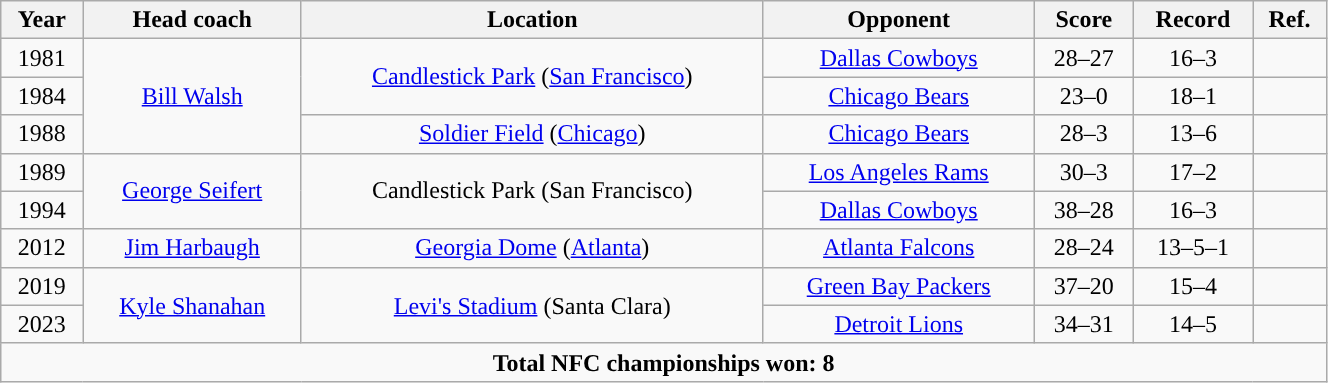<table class="wikitable" style="width:70%;text-align:center">
<tr>
<th>Year</th>
<th>Head coach</th>
<th>Location</th>
<th>Opponent</th>
<th>Score</th>
<th>Record</th>
<th>Ref.</th>
</tr>
<tr>
<td>1981</td>
<td rowspan="3"><a href='#'>Bill Walsh</a></td>
<td rowspan="2"><a href='#'>Candlestick Park</a> (<a href='#'>San Francisco</a>)</td>
<td><a href='#'>Dallas Cowboys</a></td>
<td>28–27</td>
<td>16–3</td>
<td></td>
</tr>
<tr>
<td>1984</td>
<td><a href='#'>Chicago Bears</a></td>
<td>23–0</td>
<td>18–1</td>
<td></td>
</tr>
<tr>
<td>1988</td>
<td><a href='#'>Soldier Field</a> (<a href='#'>Chicago</a>)</td>
<td><a href='#'>Chicago Bears</a></td>
<td>28–3</td>
<td>13–6</td>
<td></td>
</tr>
<tr>
<td>1989</td>
<td rowspan="2"><a href='#'>George Seifert</a></td>
<td rowspan="2">Candlestick Park (San Francisco)</td>
<td><a href='#'>Los Angeles Rams</a></td>
<td>30–3</td>
<td>17–2</td>
<td></td>
</tr>
<tr>
<td>1994</td>
<td><a href='#'>Dallas Cowboys</a></td>
<td>38–28</td>
<td>16–3</td>
<td></td>
</tr>
<tr>
<td>2012</td>
<td><a href='#'>Jim Harbaugh</a></td>
<td><a href='#'>Georgia Dome</a> (<a href='#'>Atlanta</a>)</td>
<td><a href='#'>Atlanta Falcons</a></td>
<td>28–24</td>
<td>13–5–1</td>
<td></td>
</tr>
<tr>
<td>2019</td>
<td rowspan="2"><a href='#'>Kyle Shanahan</a></td>
<td rowspan="2"><a href='#'>Levi's Stadium</a> (Santa Clara)</td>
<td><a href='#'>Green Bay Packers</a></td>
<td>37–20</td>
<td>15–4</td>
<td></td>
</tr>
<tr>
<td>2023</td>
<td><a href='#'>Detroit Lions</a></td>
<td>34–31</td>
<td>14–5</td>
<td></td>
</tr>
<tr>
<td colspan="7"><strong>Total NFC championships won: 8</strong></td>
</tr>
</table>
